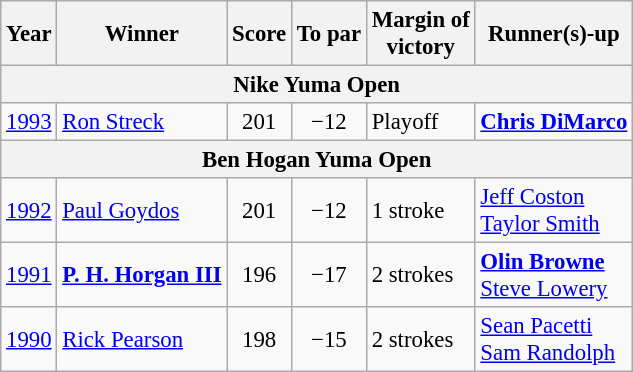<table class="wikitable" style="font-size:95%">
<tr>
<th>Year</th>
<th>Winner</th>
<th>Score</th>
<th>To par</th>
<th>Margin of<br>victory</th>
<th>Runner(s)-up</th>
</tr>
<tr>
<th colspan=10>Nike Yuma Open</th>
</tr>
<tr>
<td><a href='#'>1993</a></td>
<td> <a href='#'>Ron Streck</a></td>
<td align=center>201</td>
<td align=center>−12</td>
<td>Playoff</td>
<td> <strong><a href='#'>Chris DiMarco</a></strong></td>
</tr>
<tr>
<th colspan=10>Ben Hogan Yuma Open</th>
</tr>
<tr>
<td><a href='#'>1992</a></td>
<td> <a href='#'>Paul Goydos</a></td>
<td align=center>201</td>
<td align=center>−12</td>
<td>1 stroke</td>
<td> <a href='#'>Jeff Coston</a><br> <a href='#'>Taylor Smith</a></td>
</tr>
<tr>
<td><a href='#'>1991</a></td>
<td> <strong><a href='#'>P. H. Horgan III</a></strong></td>
<td align=center>196</td>
<td align=center>−17</td>
<td>2 strokes</td>
<td> <strong><a href='#'>Olin Browne</a></strong><br> <a href='#'>Steve Lowery</a></td>
</tr>
<tr>
<td><a href='#'>1990</a></td>
<td> <a href='#'>Rick Pearson</a></td>
<td align=center>198</td>
<td align=center>−15</td>
<td>2 strokes</td>
<td> <a href='#'>Sean Pacetti</a><br> <a href='#'>Sam Randolph</a></td>
</tr>
</table>
